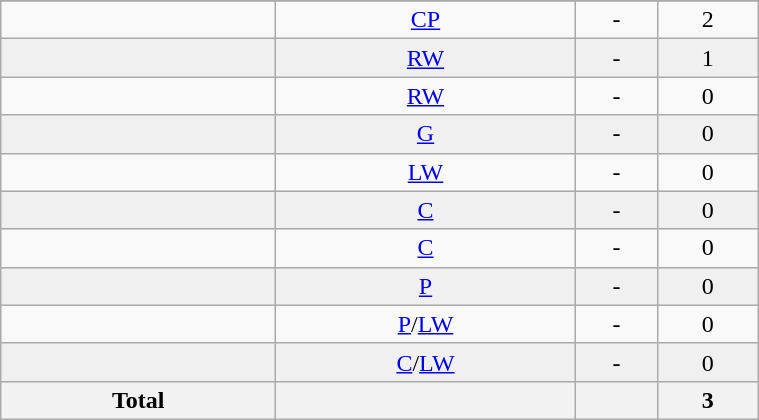<table class="wikitable sortable" width ="40%">
<tr align="center">
</tr>
<tr align="center" bgcolor="">
<td></td>
<td><a href='#'>CP</a></td>
<td>-</td>
<td>2</td>
</tr>
<tr align="center" bgcolor="f0f0f0">
<td></td>
<td><a href='#'>RW</a></td>
<td>-</td>
<td>1</td>
</tr>
<tr align="center" bgcolor="">
<td></td>
<td><a href='#'>RW</a></td>
<td>-</td>
<td>0</td>
</tr>
<tr align="center" bgcolor="f0f0f0">
<td></td>
<td><a href='#'>G</a></td>
<td>-</td>
<td>0</td>
</tr>
<tr align="center" bgcolor="">
<td></td>
<td><a href='#'>LW</a></td>
<td>-</td>
<td>0</td>
</tr>
<tr align="center" bgcolor="f0f0f0">
<td></td>
<td><a href='#'>C</a></td>
<td>-</td>
<td>0</td>
</tr>
<tr align="center" bgcolor="">
<td></td>
<td><a href='#'>C</a></td>
<td>-</td>
<td>0</td>
</tr>
<tr align="center" bgcolor="f0f0f0">
<td></td>
<td><a href='#'>P</a></td>
<td>-</td>
<td>0</td>
</tr>
<tr align="center" bgcolor="">
<td></td>
<td><a href='#'>P</a>/<a href='#'>LW</a></td>
<td>-</td>
<td>0</td>
</tr>
<tr align="center" bgcolor="f0f0f0">
<td></td>
<td><a href='#'>C</a>/<a href='#'>LW</a></td>
<td>-</td>
<td>0</td>
</tr>
<tr>
<th>Total</th>
<th></th>
<th></th>
<th>3</th>
</tr>
</table>
